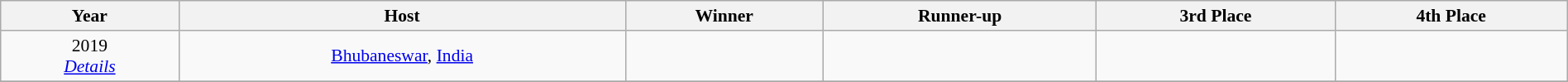<table class="wikitable" style="font-size:90%; width: 100%; text-align: center;">
<tr>
<th>Year</th>
<th>Host</th>
<th>Winner</th>
<th>Runner-up</th>
<th>3rd Place</th>
<th>4th Place</th>
</tr>
<tr>
<td>2019<br><em><a href='#'>Details</a></em></td>
<td><a href='#'>Bhubaneswar</a>, <a href='#'>India</a></td>
<td><strong></strong></td>
<td></td>
<td></td>
<td></td>
</tr>
<tr>
</tr>
</table>
